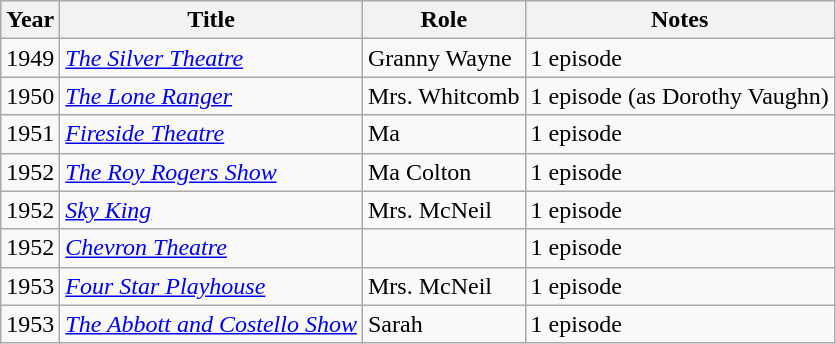<table class="wikitable sortable">
<tr>
<th>Year</th>
<th>Title</th>
<th>Role</th>
<th class="unsortable">Notes</th>
</tr>
<tr>
<td>1949</td>
<td><em><a href='#'>The Silver Theatre</a></em></td>
<td>Granny Wayne</td>
<td>1 episode</td>
</tr>
<tr>
<td>1950</td>
<td><em><a href='#'>The Lone Ranger</a></em></td>
<td>Mrs. Whitcomb</td>
<td>1 episode (as Dorothy Vaughn)</td>
</tr>
<tr>
<td>1951</td>
<td><em><a href='#'>Fireside Theatre</a></em></td>
<td>Ma</td>
<td>1 episode</td>
</tr>
<tr>
<td>1952</td>
<td><em><a href='#'>The Roy Rogers Show</a></em></td>
<td>Ma Colton</td>
<td>1 episode</td>
</tr>
<tr>
<td>1952</td>
<td><em><a href='#'>Sky King</a></em></td>
<td>Mrs. McNeil</td>
<td>1 episode</td>
</tr>
<tr>
<td>1952</td>
<td><em><a href='#'>Chevron Theatre</a></em></td>
<td></td>
<td>1 episode</td>
</tr>
<tr>
<td>1953</td>
<td><em><a href='#'>Four Star Playhouse</a></em></td>
<td>Mrs. McNeil</td>
<td>1 episode</td>
</tr>
<tr>
<td>1953</td>
<td><em><a href='#'>The Abbott and Costello Show</a></em></td>
<td>Sarah</td>
<td>1 episode</td>
</tr>
</table>
